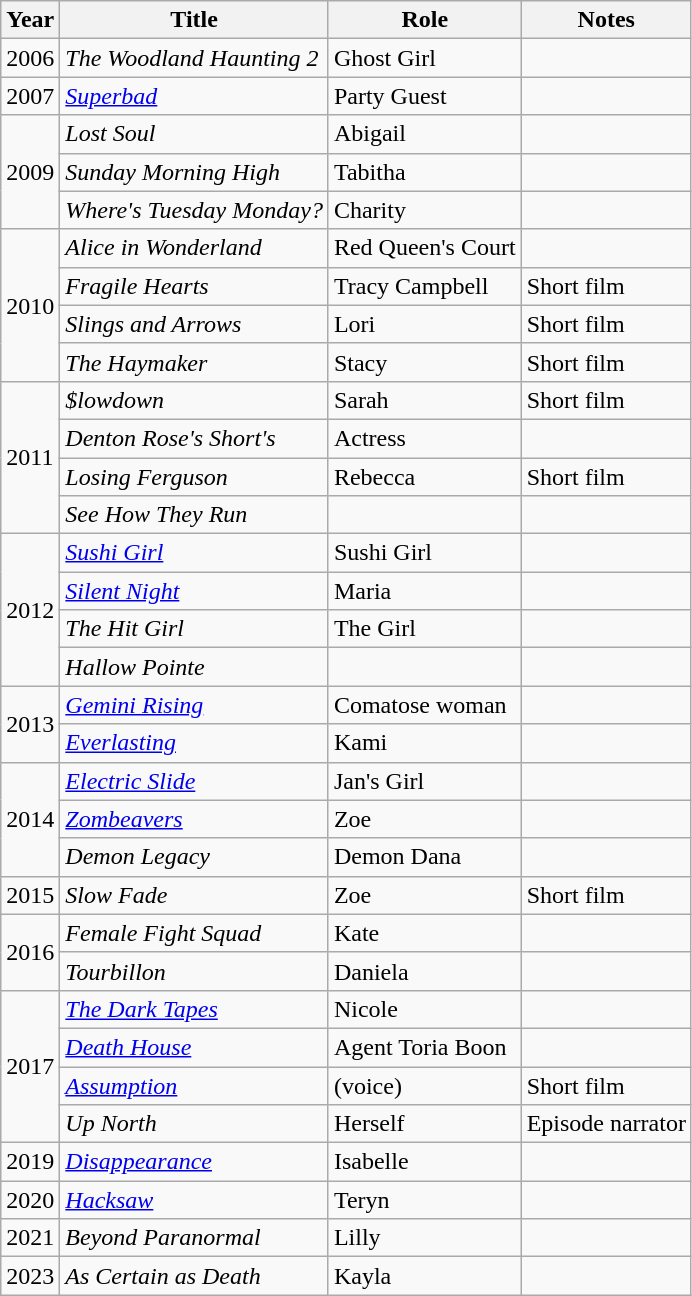<table class="wikitable sortable">
<tr>
<th>Year</th>
<th>Title</th>
<th>Role</th>
<th>Notes</th>
</tr>
<tr>
<td rowspan="1">2006</td>
<td><em>The Woodland Haunting 2</em></td>
<td>Ghost Girl</td>
<td></td>
</tr>
<tr>
<td rowspan="1">2007</td>
<td><em><a href='#'>Superbad</a></em></td>
<td>Party Guest</td>
<td></td>
</tr>
<tr>
<td rowspan="3">2009</td>
<td><em>Lost Soul</em></td>
<td>Abigail</td>
<td></td>
</tr>
<tr>
<td><em>Sunday Morning High</em></td>
<td>Tabitha</td>
<td></td>
</tr>
<tr>
<td><em>Where's Tuesday Monday?</em></td>
<td>Charity</td>
<td></td>
</tr>
<tr>
<td rowspan="4">2010</td>
<td><em>Alice in Wonderland</em></td>
<td>Red Queen's Court</td>
<td></td>
</tr>
<tr>
<td><em>Fragile Hearts</em></td>
<td>Tracy Campbell</td>
<td>Short film</td>
</tr>
<tr>
<td><em>Slings and Arrows</em></td>
<td>Lori</td>
<td>Short film</td>
</tr>
<tr>
<td><em>The Haymaker</em></td>
<td>Stacy</td>
<td>Short film</td>
</tr>
<tr>
<td rowspan="4">2011</td>
<td><em>$lowdown</em></td>
<td>Sarah</td>
<td>Short film</td>
</tr>
<tr>
<td><em>Denton Rose's Short's</em></td>
<td>Actress</td>
<td></td>
</tr>
<tr>
<td><em>Losing Ferguson</em></td>
<td>Rebecca</td>
<td>Short film</td>
</tr>
<tr>
<td><em>See How They Run</em></td>
<td></td>
<td></td>
</tr>
<tr>
<td rowspan="4">2012</td>
<td><em><a href='#'>Sushi Girl</a></em></td>
<td>Sushi Girl</td>
<td></td>
</tr>
<tr>
<td><em><a href='#'>Silent Night</a></em></td>
<td>Maria</td>
<td></td>
</tr>
<tr>
<td><em>The Hit Girl</em></td>
<td>The Girl</td>
<td></td>
</tr>
<tr>
<td><em>Hallow Pointe</em></td>
<td></td>
<td></td>
</tr>
<tr>
<td rowspan="2">2013</td>
<td><em><a href='#'>Gemini Rising</a></em></td>
<td>Comatose woman</td>
<td></td>
</tr>
<tr>
<td><em><a href='#'>Everlasting</a></em></td>
<td>Kami</td>
<td></td>
</tr>
<tr>
<td rowspan="3">2014</td>
<td><em><a href='#'>Electric Slide</a></em></td>
<td>Jan's Girl</td>
<td></td>
</tr>
<tr>
<td><em><a href='#'>Zombeavers</a></em></td>
<td>Zoe</td>
<td></td>
</tr>
<tr>
<td><em>Demon Legacy</em></td>
<td>Demon Dana</td>
<td></td>
</tr>
<tr>
<td rowspan="1">2015</td>
<td><em>Slow Fade</em></td>
<td>Zoe</td>
<td>Short film</td>
</tr>
<tr>
<td rowspan="2">2016</td>
<td><em>Female Fight Squad</em></td>
<td>Kate</td>
<td></td>
</tr>
<tr>
<td><em>Tourbillon</em></td>
<td>Daniela</td>
<td></td>
</tr>
<tr>
<td rowspan="4">2017</td>
<td><em><a href='#'>The Dark Tapes</a></em></td>
<td>Nicole</td>
<td></td>
</tr>
<tr>
<td><em><a href='#'>Death House</a></em></td>
<td>Agent Toria Boon</td>
<td></td>
</tr>
<tr>
<td><em><a href='#'>Assumption</a></em></td>
<td>(voice)</td>
<td>Short film</td>
</tr>
<tr>
<td><em>Up North</em></td>
<td>Herself</td>
<td>Episode narrator</td>
</tr>
<tr>
<td>2019</td>
<td><em><a href='#'>Disappearance</a></em></td>
<td>Isabelle</td>
<td></td>
</tr>
<tr>
<td rowspan="1">2020</td>
<td><em><a href='#'>Hacksaw</a></em></td>
<td>Teryn</td>
<td></td>
</tr>
<tr>
<td>2021</td>
<td><em>Beyond Paranormal</em></td>
<td>Lilly</td>
<td></td>
</tr>
<tr>
<td>2023</td>
<td><em>As Certain as Death</em></td>
<td>Kayla</td>
<td></td>
</tr>
</table>
